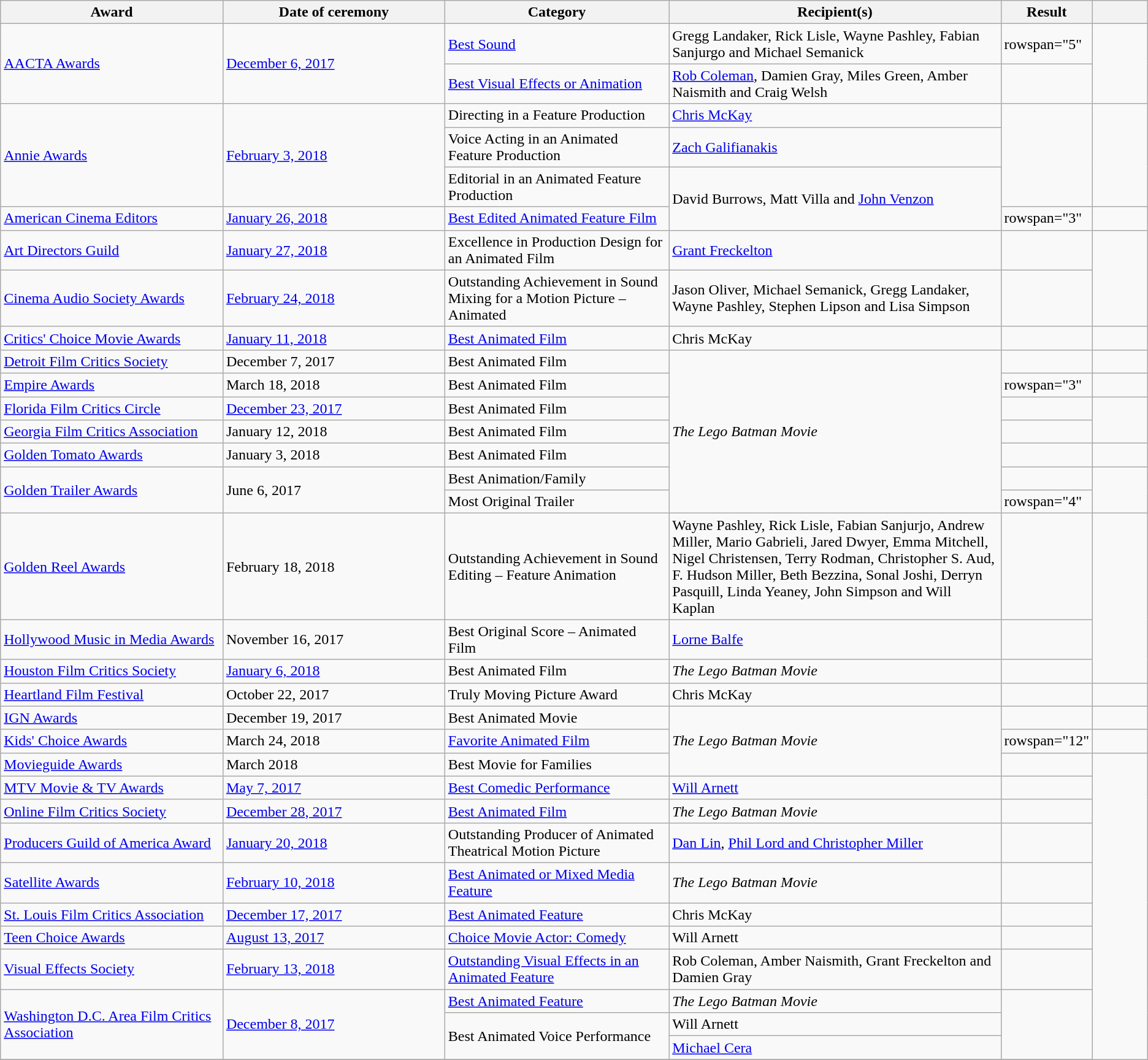<table class="wikitable sortable">
<tr style="text-align:center;">
<th style="width:20%;">Award</th>
<th style="width:20%;">Date of ceremony</th>
<th style="width:20%;">Category</th>
<th style="width:30%;">Recipient(s)</th>
<th style="width:5%;">Result</th>
<th style="width:5%;"></th>
</tr>
<tr>
<td rowspan="2"><a href='#'>AACTA Awards</a></td>
<td rowspan="2"><a href='#'>December 6, 2017</a></td>
<td><a href='#'>Best Sound</a></td>
<td>Gregg Landaker, Rick Lisle, Wayne Pashley, Fabian Sanjurgo and Michael Semanick</td>
<td>rowspan="5" </td>
<td rowspan="2" style="text-align:center;"></td>
</tr>
<tr>
<td><a href='#'>Best Visual Effects or Animation</a></td>
<td><a href='#'>Rob Coleman</a>, Damien Gray, Miles Green, Amber Naismith and Craig Welsh</td>
</tr>
<tr>
<td rowspan="3"><a href='#'>Annie Awards</a></td>
<td rowspan="3"><a href='#'>February 3, 2018</a></td>
<td>Directing in a Feature Production</td>
<td><a href='#'>Chris McKay</a></td>
<td rowspan="3" style="text-align:center;"></td>
</tr>
<tr>
<td>Voice Acting in an Animated Feature Production</td>
<td><a href='#'>Zach Galifianakis</a></td>
</tr>
<tr>
<td>Editorial in an Animated Feature Production</td>
<td rowspan="2">David Burrows, Matt Villa and <a href='#'>John Venzon</a></td>
</tr>
<tr>
<td><a href='#'>American Cinema Editors</a></td>
<td><a href='#'>January 26, 2018</a></td>
<td><a href='#'>Best Edited Animated Feature Film</a></td>
<td>rowspan="3" </td>
<td style="text-align:center;"></td>
</tr>
<tr>
<td><a href='#'>Art Directors Guild</a></td>
<td><a href='#'>January 27, 2018</a></td>
<td>Excellence in Production Design for an Animated Film</td>
<td><a href='#'>Grant Freckelton</a></td>
<td style="text-align:center;"></td>
</tr>
<tr>
<td><a href='#'>Cinema Audio Society Awards</a></td>
<td><a href='#'>February 24, 2018</a></td>
<td>Outstanding Achievement in Sound Mixing for a Motion Picture – Animated</td>
<td>Jason Oliver, Michael Semanick, Gregg Landaker, Wayne Pashley, Stephen Lipson and Lisa Simpson</td>
<td style="text-align:center;"></td>
</tr>
<tr>
<td><a href='#'>Critics' Choice Movie Awards</a></td>
<td><a href='#'>January 11, 2018</a></td>
<td><a href='#'>Best Animated Film</a></td>
<td>Chris McKay</td>
<td></td>
<td style="text-align:center;"></td>
</tr>
<tr>
<td><a href='#'>Detroit Film Critics Society</a></td>
<td>December 7, 2017</td>
<td>Best Animated Film</td>
<td rowspan="7"><em>The Lego Batman Movie</em></td>
<td></td>
<td style="text-align:center;"></td>
</tr>
<tr>
<td><a href='#'>Empire Awards</a></td>
<td>March 18, 2018</td>
<td>Best Animated Film</td>
<td>rowspan="3" </td>
<td style="text-align:center;"><br></td>
</tr>
<tr>
<td><a href='#'>Florida Film Critics Circle</a></td>
<td><a href='#'>December 23, 2017</a></td>
<td>Best Animated Film</td>
<td style="text-align:center;"></td>
</tr>
<tr>
<td><a href='#'>Georgia Film Critics Association</a></td>
<td>January 12, 2018</td>
<td>Best Animated Film</td>
<td style="text-align:center;"></td>
</tr>
<tr>
<td><a href='#'>Golden Tomato Awards</a></td>
<td>January 3, 2018</td>
<td>Best Animated Film</td>
<td></td>
<td style="text-align:center;"></td>
</tr>
<tr>
<td rowspan="2"><a href='#'>Golden Trailer Awards</a></td>
<td rowspan="2">June 6, 2017</td>
<td>Best Animation/Family</td>
<td></td>
<td rowspan="2" style="text-align:center;"></td>
</tr>
<tr>
<td>Most Original Trailer</td>
<td>rowspan="4" </td>
</tr>
<tr>
<td><a href='#'>Golden Reel Awards</a></td>
<td>February 18, 2018</td>
<td>Outstanding Achievement in Sound Editing – Feature Animation</td>
<td>Wayne Pashley, Rick Lisle, Fabian Sanjurjo, Andrew Miller, Mario Gabrieli, Jared Dwyer, Emma Mitchell, Nigel Christensen, Terry Rodman, Christopher S. Aud, F. Hudson Miller, Beth Bezzina, Sonal Joshi, Derryn Pasquill, Linda Yeaney, John Simpson and Will Kaplan</td>
<td style="text-align:center;"></td>
</tr>
<tr>
<td><a href='#'>Hollywood Music in Media Awards</a></td>
<td>November 16, 2017</td>
<td>Best Original Score – Animated Film</td>
<td><a href='#'>Lorne Balfe</a></td>
<td style="text-align:center;"></td>
</tr>
<tr>
<td><a href='#'>Houston Film Critics Society</a></td>
<td><a href='#'>January 6, 2018</a></td>
<td>Best Animated Film</td>
<td><em>The Lego Batman Movie</em></td>
<td style="text-align:center;"></td>
</tr>
<tr>
<td><a href='#'>Heartland Film Festival</a></td>
<td>October 22, 2017</td>
<td>Truly Moving Picture Award</td>
<td>Chris McKay</td>
<td></td>
<td style="text-align:center;"></td>
</tr>
<tr>
<td><a href='#'>IGN Awards</a></td>
<td>December 19, 2017</td>
<td>Best Animated Movie</td>
<td rowspan="3"><em>The Lego Batman Movie</em></td>
<td></td>
<td style="text-align:center;"></td>
</tr>
<tr>
<td><a href='#'>Kids' Choice Awards</a></td>
<td>March 24, 2018</td>
<td><a href='#'>Favorite Animated Film</a></td>
<td>rowspan="12" </td>
<td style="text-align:center;"></td>
</tr>
<tr>
<td><a href='#'>Movieguide Awards</a></td>
<td>March 2018</td>
<td>Best Movie for Families</td>
<td style="text-align:center;"></td>
</tr>
<tr>
<td><a href='#'>MTV Movie & TV Awards</a></td>
<td><a href='#'>May 7, 2017</a></td>
<td><a href='#'>Best Comedic Performance</a></td>
<td><a href='#'>Will Arnett</a></td>
<td style="text-align:center;"><br></td>
</tr>
<tr>
<td><a href='#'>Online Film Critics Society</a></td>
<td><a href='#'>December 28, 2017</a></td>
<td><a href='#'>Best Animated Film</a></td>
<td><em>The Lego Batman Movie</em></td>
<td style="text-align:center;"><br></td>
</tr>
<tr>
<td><a href='#'>Producers Guild of America Award</a></td>
<td><a href='#'>January 20, 2018</a></td>
<td>Outstanding Producer of Animated Theatrical Motion Picture</td>
<td><a href='#'>Dan Lin</a>, <a href='#'>Phil Lord and Christopher Miller</a></td>
<td style="text-align:center;"></td>
</tr>
<tr>
<td><a href='#'>Satellite Awards</a></td>
<td><a href='#'>February 10, 2018</a></td>
<td><a href='#'>Best Animated or Mixed Media Feature</a></td>
<td><em>The Lego Batman Movie</em></td>
<td style="text-align:center;"></td>
</tr>
<tr>
<td><a href='#'>St. Louis Film Critics Association</a></td>
<td><a href='#'>December 17, 2017</a></td>
<td><a href='#'>Best Animated Feature</a></td>
<td>Chris McKay</td>
<td style="text-align:center;"></td>
</tr>
<tr>
<td><a href='#'>Teen Choice Awards</a></td>
<td><a href='#'>August 13, 2017</a></td>
<td><a href='#'>Choice Movie Actor: Comedy</a></td>
<td>Will Arnett</td>
<td style="text-align:center;"></td>
</tr>
<tr>
<td><a href='#'>Visual Effects Society</a></td>
<td><a href='#'>February 13, 2018</a></td>
<td><a href='#'>Outstanding Visual Effects in an Animated Feature</a></td>
<td>Rob Coleman, Amber Naismith, Grant Freckelton and Damien Gray</td>
<td style="text-align:center;"></td>
</tr>
<tr>
<td rowspan="3"><a href='#'>Washington D.C. Area Film Critics Association</a></td>
<td rowspan="3"><a href='#'>December 8, 2017</a></td>
<td><a href='#'>Best Animated Feature</a></td>
<td><em>The Lego Batman Movie</em></td>
<td rowspan="3" style="text-align:center;"></td>
</tr>
<tr>
<td rowspan="2">Best Animated Voice Performance</td>
<td>Will Arnett</td>
</tr>
<tr>
<td><a href='#'>Michael Cera</a></td>
</tr>
<tr>
</tr>
</table>
